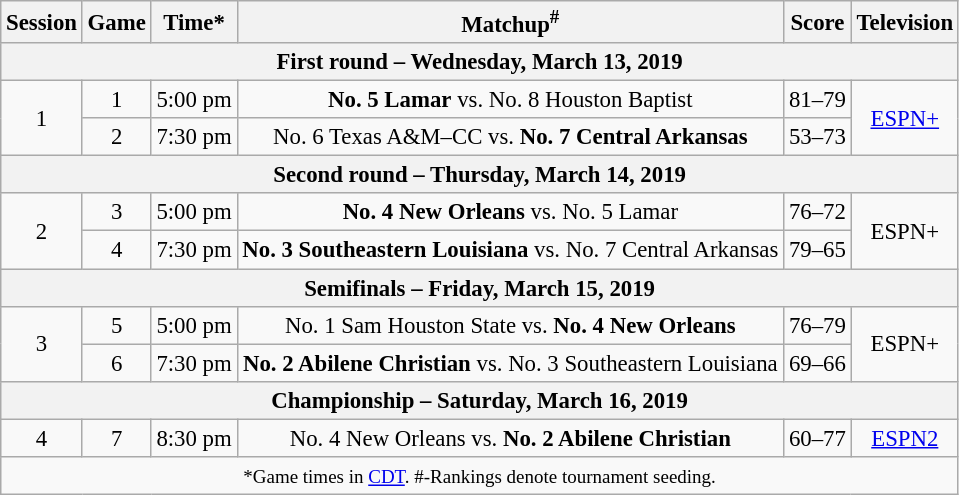<table class="wikitable" style="font-size: 95%;text-align:center">
<tr>
<th>Session</th>
<th>Game</th>
<th>Time*</th>
<th>Matchup<sup>#</sup></th>
<th>Score</th>
<th>Television</th>
</tr>
<tr>
<th colspan=6>First round – Wednesday, March 13, 2019</th>
</tr>
<tr>
<td rowspan=2>1</td>
<td>1</td>
<td>5:00 pm</td>
<td><strong>No. 5 Lamar</strong> vs. No. 8 Houston Baptist</td>
<td>81–79</td>
<td rowspan=2><a href='#'>ESPN+</a></td>
</tr>
<tr>
<td>2</td>
<td>7:30 pm</td>
<td>No. 6 Texas A&M–CC vs. <strong>No. 7 Central Arkansas</strong></td>
<td>53–73</td>
</tr>
<tr>
<th colspan=6>Second round – Thursday, March 14, 2019</th>
</tr>
<tr>
<td rowspan=2>2</td>
<td>3</td>
<td>5:00 pm</td>
<td><strong>No. 4 New Orleans</strong> vs. No. 5 Lamar</td>
<td>76–72</td>
<td rowspan=2>ESPN+</td>
</tr>
<tr>
<td>4</td>
<td>7:30 pm</td>
<td><strong>No. 3 Southeastern Louisiana</strong> vs. No. 7 Central Arkansas</td>
<td>79–65</td>
</tr>
<tr>
<th colspan=6>Semifinals – Friday, March 15, 2019</th>
</tr>
<tr>
<td rowspan=2>3</td>
<td>5</td>
<td>5:00 pm</td>
<td>No. 1 Sam Houston State vs. <strong>No. 4 New Orleans</strong></td>
<td>76–79</td>
<td rowspan=2>ESPN+</td>
</tr>
<tr>
<td>6</td>
<td>7:30 pm</td>
<td><strong>No. 2 Abilene Christian</strong> vs. No. 3 Southeastern Louisiana</td>
<td>69–66</td>
</tr>
<tr>
<th colspan=6>Championship – Saturday, March 16, 2019</th>
</tr>
<tr>
<td rowspan=1>4</td>
<td>7</td>
<td>8:30 pm</td>
<td>No. 4 New Orleans vs. <strong>No. 2 Abilene Christian</strong></td>
<td>60–77</td>
<td rowspan=1><a href='#'>ESPN2</a></td>
</tr>
<tr>
<td colspan=6><small>*Game times in <a href='#'>CDT</a>. #-Rankings denote tournament seeding.</small></td>
</tr>
</table>
